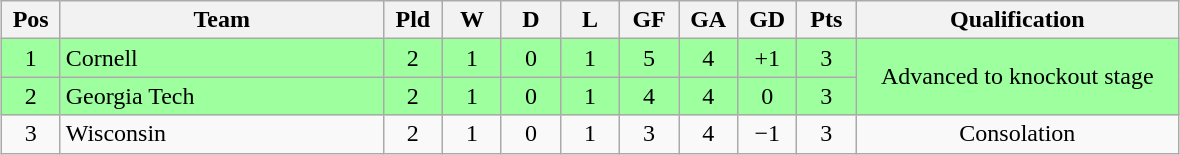<table class="wikitable" style="text-align:center; margin: 1em auto">
<tr>
<th style="width:2em">Pos</th>
<th style="width:13em">Team</th>
<th style="width:2em">Pld</th>
<th style="width:2em">W</th>
<th style="width:2em">D</th>
<th style="width:2em">L</th>
<th style="width:2em">GF</th>
<th style="width:2em">GA</th>
<th style="width:2em">GD</th>
<th style="width:2em">Pts</th>
<th style="width:13em">Qualification</th>
</tr>
<tr bgcolor="#9eff9e">
<td>1</td>
<td style="text-align:left">Cornell</td>
<td>2</td>
<td>1</td>
<td>0</td>
<td>1</td>
<td>5</td>
<td>4</td>
<td>+1</td>
<td>3</td>
<td rowspan="2">Advanced to knockout stage</td>
</tr>
<tr bgcolor="#9eff9e">
<td>2</td>
<td style="text-align:left">Georgia Tech</td>
<td>2</td>
<td>1</td>
<td>0</td>
<td>1</td>
<td>4</td>
<td>4</td>
<td>0</td>
<td>3</td>
</tr>
<tr>
<td>3</td>
<td style="text-align:left">Wisconsin</td>
<td>2</td>
<td>1</td>
<td>0</td>
<td>1</td>
<td>3</td>
<td>4</td>
<td>−1</td>
<td>3</td>
<td>Consolation</td>
</tr>
</table>
